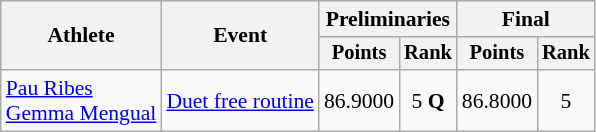<table class=wikitable style="font-size:90%">
<tr>
<th rowspan="2">Athlete</th>
<th rowspan="2">Event</th>
<th colspan="2">Preliminaries</th>
<th colspan="2">Final</th>
</tr>
<tr style="font-size:95%">
<th>Points</th>
<th>Rank</th>
<th>Points</th>
<th>Rank</th>
</tr>
<tr align=center>
<td align=left><a href='#'>Pau Ribes</a><br><a href='#'>Gemma Mengual</a></td>
<td align=left><a href='#'>Duet free routine</a></td>
<td>86.9000</td>
<td>5 <strong>Q</strong></td>
<td>86.8000</td>
<td>5</td>
</tr>
</table>
